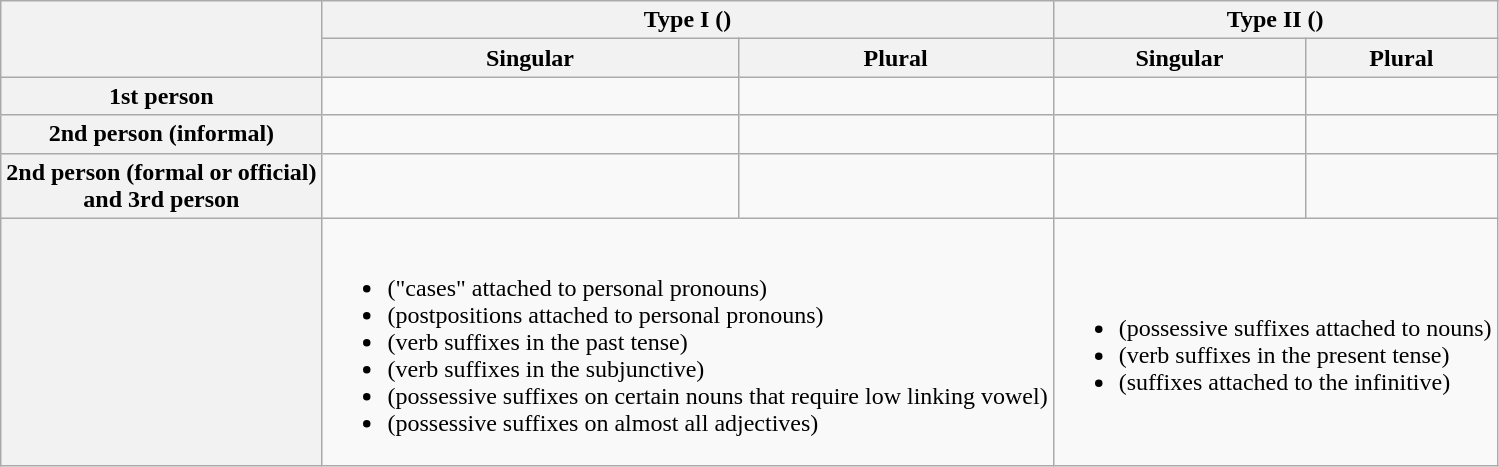<table class="wikitable" align=center>
<tr>
<th rowspan=2> </th>
<th colspan=2>Type I ()</th>
<th colspan=2>Type II ()</th>
</tr>
<tr>
<th>Singular</th>
<th>Plural</th>
<th>Singular</th>
<th>Plural</th>
</tr>
<tr>
<th>1st person</th>
<td align=center></td>
<td align=center></td>
<td align=center></td>
<td align=center></td>
</tr>
<tr>
<th>2nd person (informal)</th>
<td align=center></td>
<td align=center></td>
<td align=center></td>
<td align=center></td>
</tr>
<tr>
<th>2nd person (formal or official)<br>and 3rd person</th>
<td align=center></td>
<td align=center></td>
<td align=center></td>
<td align=center></td>
</tr>
<tr>
<th> </th>
<td colspan=2><br><ul><li> ("cases" attached to personal pronouns)</li><li> (postpositions attached to personal pronouns)</li><li> (verb suffixes in the past tense)</li><li> (verb suffixes in the subjunctive)</li><li> (possessive suffixes on certain nouns that require low linking vowel)</li><li> (possessive suffixes on almost all adjectives)</li></ul></td>
<td colspan=2><br><ul><li> (possessive suffixes attached to nouns)</li><li> (verb suffixes in the present tense)</li><li> (suffixes attached to the infinitive)</li></ul></td>
</tr>
</table>
